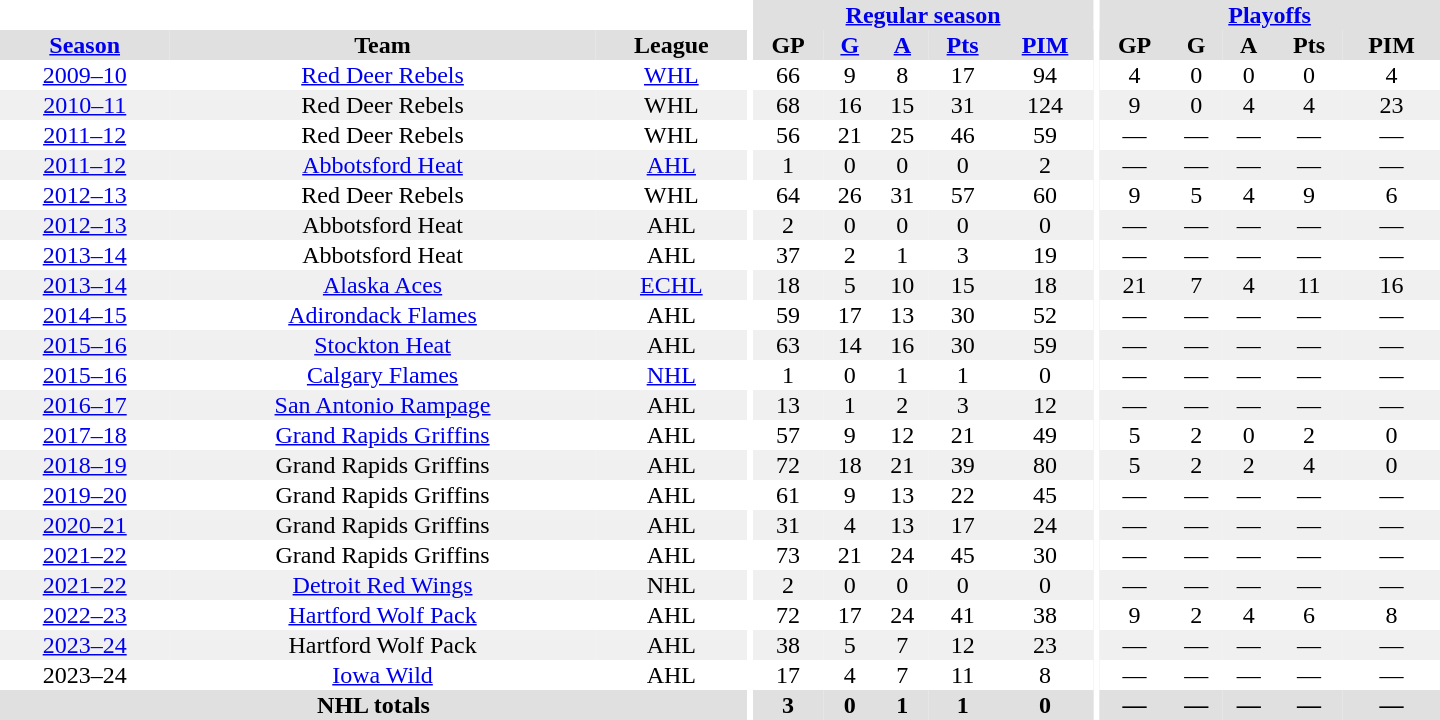<table border="0" cellpadding="1" cellspacing="0" style="text-align:center; width:60em;">
<tr bgcolor="#e0e0e0">
<th colspan="3" bgcolor="#ffffff"></th>
<th rowspan="99" bgcolor="#ffffff"></th>
<th colspan="5"><a href='#'>Regular season</a></th>
<th rowspan="99" bgcolor="#ffffff"></th>
<th colspan="5"><a href='#'>Playoffs</a></th>
</tr>
<tr bgcolor="#e0e0e0">
<th><a href='#'>Season</a></th>
<th>Team</th>
<th>League</th>
<th>GP</th>
<th><a href='#'>G</a></th>
<th><a href='#'>A</a></th>
<th><a href='#'>Pts</a></th>
<th><a href='#'>PIM</a></th>
<th>GP</th>
<th>G</th>
<th>A</th>
<th>Pts</th>
<th>PIM</th>
</tr>
<tr>
<td><a href='#'>2009–10</a></td>
<td><a href='#'>Red Deer Rebels</a></td>
<td><a href='#'>WHL</a></td>
<td>66</td>
<td>9</td>
<td>8</td>
<td>17</td>
<td>94</td>
<td>4</td>
<td>0</td>
<td>0</td>
<td>0</td>
<td>4</td>
</tr>
<tr bgcolor="#f0f0f0">
<td><a href='#'>2010–11</a></td>
<td>Red Deer Rebels</td>
<td>WHL</td>
<td>68</td>
<td>16</td>
<td>15</td>
<td>31</td>
<td>124</td>
<td>9</td>
<td>0</td>
<td>4</td>
<td>4</td>
<td>23</td>
</tr>
<tr>
<td><a href='#'>2011–12</a></td>
<td>Red Deer Rebels</td>
<td>WHL</td>
<td>56</td>
<td>21</td>
<td>25</td>
<td>46</td>
<td>59</td>
<td>—</td>
<td>—</td>
<td>—</td>
<td>—</td>
<td>—</td>
</tr>
<tr bgcolor="#f0f0f0">
<td><a href='#'>2011–12</a></td>
<td><a href='#'>Abbotsford Heat</a></td>
<td><a href='#'>AHL</a></td>
<td>1</td>
<td>0</td>
<td>0</td>
<td>0</td>
<td>2</td>
<td>—</td>
<td>—</td>
<td>—</td>
<td>—</td>
<td>—</td>
</tr>
<tr>
<td><a href='#'>2012–13</a></td>
<td>Red Deer Rebels</td>
<td>WHL</td>
<td>64</td>
<td>26</td>
<td>31</td>
<td>57</td>
<td>60</td>
<td>9</td>
<td>5</td>
<td>4</td>
<td>9</td>
<td>6</td>
</tr>
<tr bgcolor="#f0f0f0">
<td><a href='#'>2012–13</a></td>
<td>Abbotsford Heat</td>
<td>AHL</td>
<td>2</td>
<td>0</td>
<td>0</td>
<td>0</td>
<td>0</td>
<td>—</td>
<td>—</td>
<td>—</td>
<td>—</td>
<td>—</td>
</tr>
<tr>
<td><a href='#'>2013–14</a></td>
<td>Abbotsford Heat</td>
<td>AHL</td>
<td>37</td>
<td>2</td>
<td>1</td>
<td>3</td>
<td>19</td>
<td>—</td>
<td>—</td>
<td>—</td>
<td>—</td>
<td>—</td>
</tr>
<tr bgcolor="#f0f0f0">
<td><a href='#'>2013–14</a></td>
<td><a href='#'>Alaska Aces</a></td>
<td><a href='#'>ECHL</a></td>
<td>18</td>
<td>5</td>
<td>10</td>
<td>15</td>
<td>18</td>
<td>21</td>
<td>7</td>
<td>4</td>
<td>11</td>
<td>16</td>
</tr>
<tr>
<td><a href='#'>2014–15</a></td>
<td><a href='#'>Adirondack Flames</a></td>
<td>AHL</td>
<td>59</td>
<td>17</td>
<td>13</td>
<td>30</td>
<td>52</td>
<td>—</td>
<td>—</td>
<td>—</td>
<td>—</td>
<td>—</td>
</tr>
<tr bgcolor="#f0f0f0">
<td><a href='#'>2015–16</a></td>
<td><a href='#'>Stockton Heat</a></td>
<td>AHL</td>
<td>63</td>
<td>14</td>
<td>16</td>
<td>30</td>
<td>59</td>
<td>—</td>
<td>—</td>
<td>—</td>
<td>—</td>
<td>—</td>
</tr>
<tr>
<td><a href='#'>2015–16</a></td>
<td><a href='#'>Calgary Flames</a></td>
<td><a href='#'>NHL</a></td>
<td>1</td>
<td>0</td>
<td>1</td>
<td>1</td>
<td>0</td>
<td>—</td>
<td>—</td>
<td>—</td>
<td>—</td>
<td>—</td>
</tr>
<tr bgcolor="#f0f0f0">
<td><a href='#'>2016–17</a></td>
<td><a href='#'>San Antonio Rampage</a></td>
<td>AHL</td>
<td>13</td>
<td>1</td>
<td>2</td>
<td>3</td>
<td>12</td>
<td>—</td>
<td>—</td>
<td>—</td>
<td>—</td>
<td>—</td>
</tr>
<tr>
<td><a href='#'>2017–18</a></td>
<td><a href='#'>Grand Rapids Griffins</a></td>
<td>AHL</td>
<td>57</td>
<td>9</td>
<td>12</td>
<td>21</td>
<td>49</td>
<td>5</td>
<td>2</td>
<td>0</td>
<td>2</td>
<td>0</td>
</tr>
<tr bgcolor="#f0f0f0">
<td><a href='#'>2018–19</a></td>
<td>Grand Rapids Griffins</td>
<td>AHL</td>
<td>72</td>
<td>18</td>
<td>21</td>
<td>39</td>
<td>80</td>
<td>5</td>
<td>2</td>
<td>2</td>
<td>4</td>
<td>0</td>
</tr>
<tr>
<td><a href='#'>2019–20</a></td>
<td>Grand Rapids Griffins</td>
<td>AHL</td>
<td>61</td>
<td>9</td>
<td>13</td>
<td>22</td>
<td>45</td>
<td>—</td>
<td>—</td>
<td>—</td>
<td>—</td>
<td>—</td>
</tr>
<tr bgcolor="#f0f0f0">
<td><a href='#'>2020–21</a></td>
<td>Grand Rapids Griffins</td>
<td>AHL</td>
<td>31</td>
<td>4</td>
<td>13</td>
<td>17</td>
<td>24</td>
<td>—</td>
<td>—</td>
<td>—</td>
<td>—</td>
<td>—</td>
</tr>
<tr>
<td><a href='#'>2021–22</a></td>
<td>Grand Rapids Griffins</td>
<td>AHL</td>
<td>73</td>
<td>21</td>
<td>24</td>
<td>45</td>
<td>30</td>
<td>—</td>
<td>—</td>
<td>—</td>
<td>—</td>
<td>—</td>
</tr>
<tr bgcolor="#f0f0f0">
<td><a href='#'>2021–22</a></td>
<td><a href='#'>Detroit Red Wings</a></td>
<td>NHL</td>
<td>2</td>
<td>0</td>
<td>0</td>
<td>0</td>
<td>0</td>
<td>—</td>
<td>—</td>
<td>—</td>
<td>—</td>
<td>—</td>
</tr>
<tr>
<td><a href='#'>2022–23</a></td>
<td><a href='#'>Hartford Wolf Pack</a></td>
<td>AHL</td>
<td>72</td>
<td>17</td>
<td>24</td>
<td>41</td>
<td>38</td>
<td>9</td>
<td>2</td>
<td>4</td>
<td>6</td>
<td>8</td>
</tr>
<tr bgcolor="#f0f0f0">
<td><a href='#'>2023–24</a></td>
<td>Hartford Wolf Pack</td>
<td>AHL</td>
<td>38</td>
<td>5</td>
<td>7</td>
<td>12</td>
<td>23</td>
<td>—</td>
<td>—</td>
<td>—</td>
<td>—</td>
<td>—</td>
</tr>
<tr>
<td>2023–24</td>
<td><a href='#'>Iowa Wild</a></td>
<td>AHL</td>
<td>17</td>
<td>4</td>
<td>7</td>
<td>11</td>
<td>8</td>
<td>—</td>
<td>—</td>
<td>—</td>
<td>—</td>
<td>—</td>
</tr>
<tr bgcolor="#e0e0e0">
<th colspan="3">NHL totals</th>
<th>3</th>
<th>0</th>
<th>1</th>
<th>1</th>
<th>0</th>
<th>—</th>
<th>—</th>
<th>—</th>
<th>—</th>
<th>—</th>
</tr>
</table>
